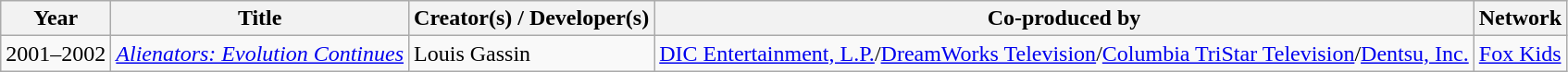<table class="wikitable sortable">
<tr>
<th>Year</th>
<th>Title</th>
<th>Creator(s) / Developer(s)</th>
<th>Co-produced by</th>
<th>Network</th>
</tr>
<tr>
<td>2001–2002</td>
<td><em><a href='#'>Alienators: Evolution Continues</a></em></td>
<td>Louis Gassin</td>
<td><a href='#'>DIC Entertainment, L.P.</a>/<a href='#'>DreamWorks Television</a>/<a href='#'>Columbia TriStar Television</a>/<a href='#'>Dentsu, Inc.</a></td>
<td><a href='#'>Fox Kids</a></td>
</tr>
</table>
